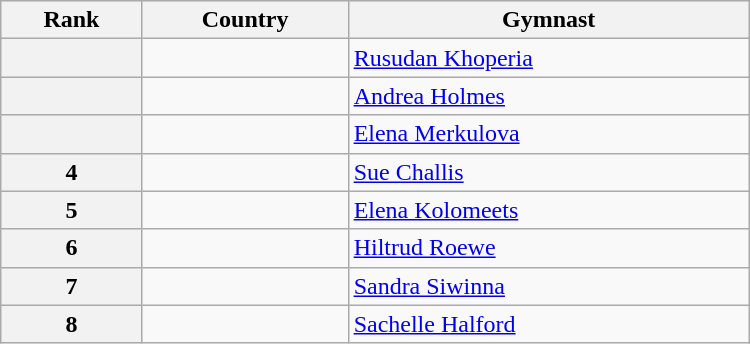<table class="wikitable" width=500>
<tr bgcolor="#efefef">
<th>Rank</th>
<th>Country</th>
<th>Gymnast</th>
</tr>
<tr>
<th></th>
<td></td>
<td><a href='#'>Rusudan Khoperia</a></td>
</tr>
<tr>
<th></th>
<td></td>
<td><a href='#'>Andrea Holmes</a></td>
</tr>
<tr>
<th></th>
<td></td>
<td><a href='#'>Elena Merkulova</a></td>
</tr>
<tr>
<th>4</th>
<td></td>
<td><a href='#'>Sue Challis</a></td>
</tr>
<tr>
<th>5</th>
<td></td>
<td><a href='#'>Elena Kolomeets</a></td>
</tr>
<tr>
<th>6</th>
<td></td>
<td><a href='#'>Hiltrud Roewe</a></td>
</tr>
<tr>
<th>7</th>
<td></td>
<td><a href='#'>Sandra Siwinna</a></td>
</tr>
<tr>
<th>8</th>
<td></td>
<td><a href='#'>Sachelle Halford</a></td>
</tr>
</table>
